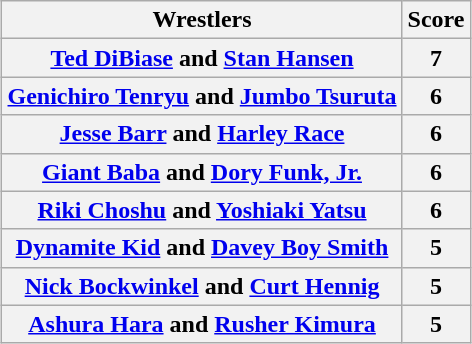<table class="wikitable" style="margin: 1em auto 1em auto">
<tr>
<th>Wrestlers</th>
<th>Score</th>
</tr>
<tr>
<th><a href='#'>Ted DiBiase</a> and <a href='#'>Stan Hansen</a></th>
<th>7</th>
</tr>
<tr>
<th><a href='#'>Genichiro Tenryu</a> and <a href='#'>Jumbo Tsuruta</a></th>
<th>6</th>
</tr>
<tr>
<th><a href='#'>Jesse Barr</a> and <a href='#'>Harley Race</a></th>
<th>6</th>
</tr>
<tr>
<th><a href='#'>Giant Baba</a> and <a href='#'>Dory Funk, Jr.</a></th>
<th>6</th>
</tr>
<tr>
<th><a href='#'>Riki Choshu</a> and <a href='#'>Yoshiaki Yatsu</a></th>
<th>6</th>
</tr>
<tr>
<th><a href='#'>Dynamite Kid</a> and <a href='#'>Davey Boy Smith</a></th>
<th>5</th>
</tr>
<tr>
<th><a href='#'>Nick Bockwinkel</a> and <a href='#'>Curt Hennig</a></th>
<th>5</th>
</tr>
<tr>
<th><a href='#'>Ashura Hara</a> and <a href='#'>Rusher Kimura</a></th>
<th>5</th>
</tr>
</table>
